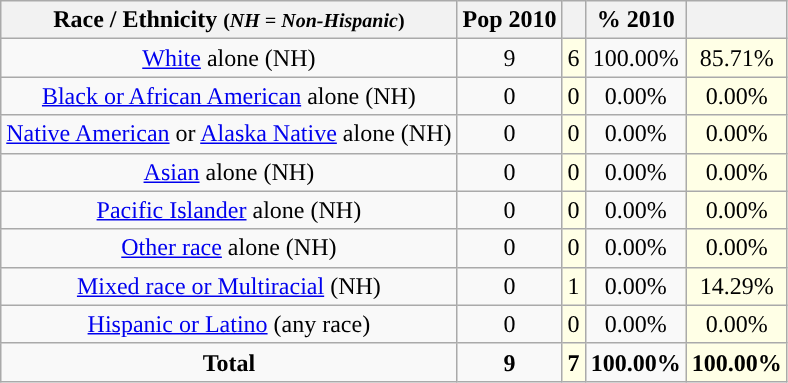<table class="wikitable" style="text-align:center;">
<tr>
<th>Race / Ethnicity <small>(<em>NH = Non-Hispanic</em>)</small></th>
<th>Pop 2010</th>
<th></th>
<th>% 2010</th>
<th></th>
</tr>
<tr>
<td><a href='#'>White</a> alone (NH)</td>
<td>9</td>
<td style='background: #ffffe6;'>6</td>
<td>100.00%</td>
<td style='background: #ffffe6;'>85.71%</td>
</tr>
<tr>
<td><a href='#'>Black or African American</a> alone (NH)</td>
<td>0</td>
<td style='background: #ffffe6;'>0</td>
<td>0.00%</td>
<td style='background: #ffffe6;'>0.00%</td>
</tr>
<tr>
<td><a href='#'>Native American</a> or <a href='#'>Alaska Native</a> alone (NH)</td>
<td>0</td>
<td style='background: #ffffe6;'>0</td>
<td>0.00%</td>
<td style='background: #ffffe6;'>0.00%</td>
</tr>
<tr>
<td><a href='#'>Asian</a> alone (NH)</td>
<td>0</td>
<td style='background: #ffffe6;'>0</td>
<td>0.00%</td>
<td style='background: #ffffe6;'>0.00%</td>
</tr>
<tr>
<td><a href='#'>Pacific Islander</a> alone (NH)</td>
<td>0</td>
<td style='background: #ffffe6;'>0</td>
<td>0.00%</td>
<td style='background: #ffffe6;'>0.00%</td>
</tr>
<tr>
<td><a href='#'>Other race</a> alone (NH)</td>
<td>0</td>
<td style='background: #ffffe6;'>0</td>
<td>0.00%</td>
<td style='background: #ffffe6;'>0.00%</td>
</tr>
<tr>
<td><a href='#'>Mixed race or Multiracial</a> (NH)</td>
<td>0</td>
<td style='background: #ffffe6;'>1</td>
<td>0.00%</td>
<td style='background: #ffffe6;'>14.29%</td>
</tr>
<tr>
<td><a href='#'>Hispanic or Latino</a> (any race)</td>
<td>0</td>
<td style='background: #ffffe6;'>0</td>
<td>0.00%</td>
<td style='background: #ffffe6;'>0.00%</td>
</tr>
<tr>
<td><strong>Total</strong></td>
<td><strong>9</strong></td>
<td style='background: #ffffe6;'><strong>7</strong></td>
<td><strong>100.00%</strong></td>
<td style='background: #ffffe6;'><strong>100.00%</strong></td>
</tr>
</table>
